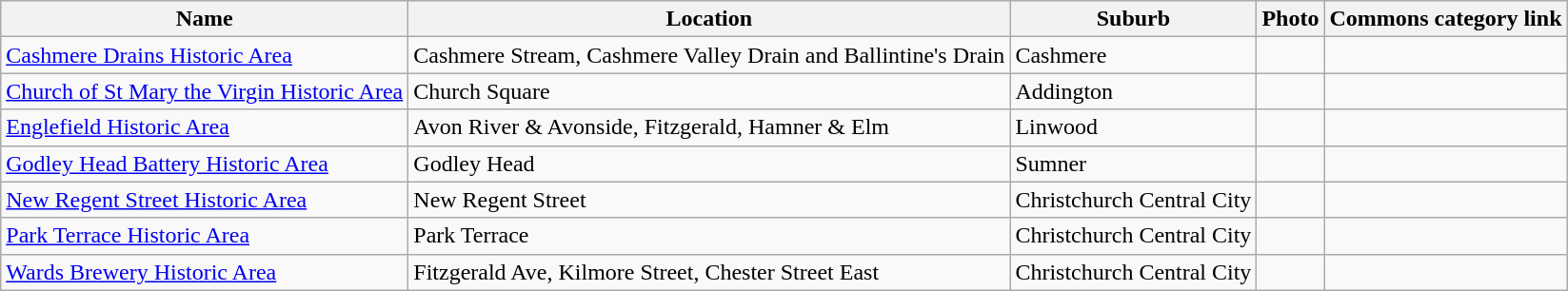<table class="wikitable sortable sticky-header">
<tr>
<th>Name</th>
<th>Location</th>
<th>Suburb</th>
<th>Photo</th>
<th>Commons category link</th>
</tr>
<tr>
<td><a href='#'>Cashmere Drains Historic Area</a></td>
<td>Cashmere Stream, Cashmere Valley Drain and Ballintine's Drain</td>
<td>Cashmere</td>
<td></td>
<td></td>
</tr>
<tr>
<td><a href='#'>Church of St Mary the Virgin Historic Area</a></td>
<td>Church Square</td>
<td>Addington</td>
<td></td>
<td></td>
</tr>
<tr>
<td><a href='#'>Englefield Historic Area</a></td>
<td>Avon River & Avonside, Fitzgerald, Hamner & Elm</td>
<td>Linwood</td>
<td></td>
<td></td>
</tr>
<tr>
<td><a href='#'>Godley Head Battery Historic Area</a></td>
<td>Godley Head</td>
<td>Sumner</td>
<td></td>
<td></td>
</tr>
<tr>
<td><a href='#'>New Regent Street Historic Area</a></td>
<td>New Regent Street</td>
<td>Christchurch Central City</td>
<td></td>
<td></td>
</tr>
<tr>
<td><a href='#'>Park Terrace Historic Area</a></td>
<td>Park Terrace</td>
<td>Christchurch Central City</td>
<td></td>
<td></td>
</tr>
<tr>
<td><a href='#'>Wards Brewery Historic Area</a></td>
<td>Fitzgerald Ave, Kilmore Street, Chester Street East</td>
<td>Christchurch Central City</td>
<td></td>
<td></td>
</tr>
</table>
